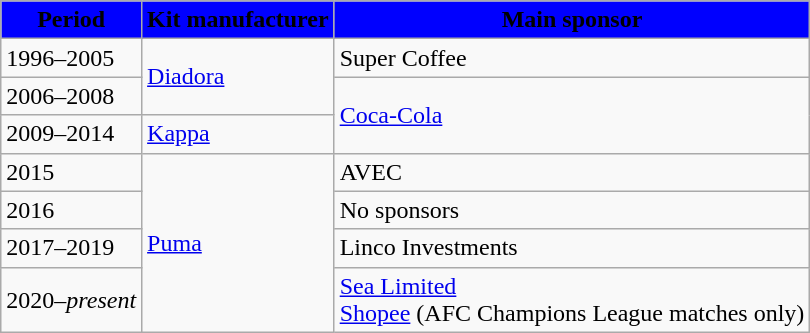<table class="wikitable">
<tr>
<th style="background-color:blue;"><span>Period</span></th>
<th style="background-color:blue;"><span>Kit manufacturer</span></th>
<th style="background-color:blue;"><span>Main sponsor</span></th>
</tr>
<tr>
<td>1996–2005</td>
<td rowspan="2"> <a href='#'>Diadora</a></td>
<td> Super Coffee</td>
</tr>
<tr>
<td>2006–2008</td>
<td rowspan="2"> <a href='#'>Coca-Cola</a></td>
</tr>
<tr>
<td>2009–2014</td>
<td> <a href='#'>Kappa</a></td>
</tr>
<tr>
<td>2015</td>
<td rowspan="4"> <a href='#'>Puma</a></td>
<td> AVEC</td>
</tr>
<tr>
<td>2016</td>
<td>No sponsors</td>
</tr>
<tr>
<td>2017–2019</td>
<td> Linco Investments</td>
</tr>
<tr>
<td>2020–<em>present</em></td>
<td> <a href='#'>Sea Limited</a><br> <a href='#'>Shopee</a> (AFC Champions League matches only)</td>
</tr>
</table>
